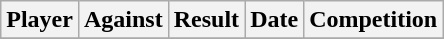<table class="wikitable sortable">
<tr>
<th>Player</th>
<th>Against</th>
<th>Result</th>
<th>Date</th>
<th>Competition</th>
</tr>
<tr>
</tr>
</table>
